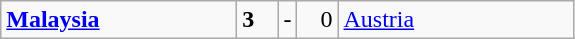<table class="wikitable">
<tr>
<td width=150> <strong><a href='#'>Malaysia</a></strong></td>
<td style="width:20px; text-align:left;"><strong>3</strong></td>
<td>-</td>
<td style="width:20px; text-align:right;">0</td>
<td width=150> <a href='#'>Austria</a></td>
</tr>
</table>
